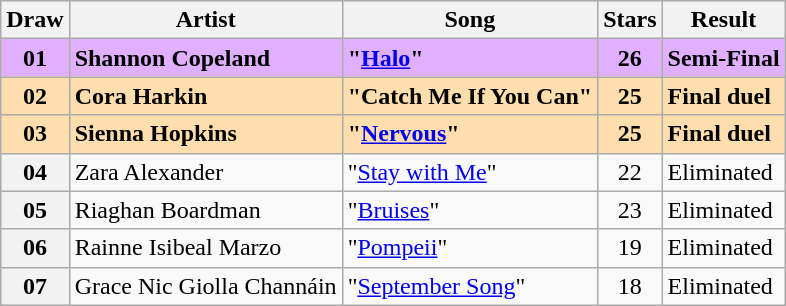<table class="wikitable sortable plainrowheaders">
<tr>
<th scope="col">Draw</th>
<th scope="col">Artist</th>
<th scope="col">Song</th>
<th scope="col">Stars</th>
<th scope="col">Result</th>
</tr>
<tr style="font-weight: bold; background: #E0B0FF;">
<th scope="row" style="text-align:center; font-weight:bold; background:#E0B0FF">01</th>
<td>Shannon Copeland</td>
<td>"<a href='#'>Halo</a>" </td>
<td align="center">26</td>
<td>Semi-Final</td>
</tr>
<tr style="font-weight: bold; background: navajowhite;">
<th scope="row" style="text-align:center; font-weight:bold; background:navajowhite">02</th>
<td>Cora Harkin</td>
<td>"Catch Me If You Can" </td>
<td align="center">25</td>
<td>Final duel</td>
</tr>
<tr style="font-weight: bold; background: navajowhite;">
<th scope="row" style="text-align:center; font-weight:bold; background:navajowhite">03</th>
<td>Sienna Hopkins</td>
<td>"<a href='#'>Nervous</a>" </td>
<td align="center">25</td>
<td>Final duel</td>
</tr>
<tr>
<th scope="row" style="text-align:center;">04</th>
<td>Zara Alexander</td>
<td>"<a href='#'>Stay with Me</a>" </td>
<td align="center">22</td>
<td>Eliminated</td>
</tr>
<tr>
<th scope="row" style="text-align:center;">05</th>
<td>Riaghan Boardman</td>
<td>"<a href='#'>Bruises</a>" </td>
<td align="center">23</td>
<td>Eliminated</td>
</tr>
<tr>
<th scope="row" style="text-align:center;">06</th>
<td>Rainne Isibeal Marzo</td>
<td>"<a href='#'>Pompeii</a>" </td>
<td align="center">19</td>
<td>Eliminated</td>
</tr>
<tr>
<th scope="row" style="text-align:center;">07</th>
<td>Grace Nic Giolla Channáin</td>
<td>"<a href='#'>September Song</a>" </td>
<td align="center">18</td>
<td>Eliminated</td>
</tr>
</table>
